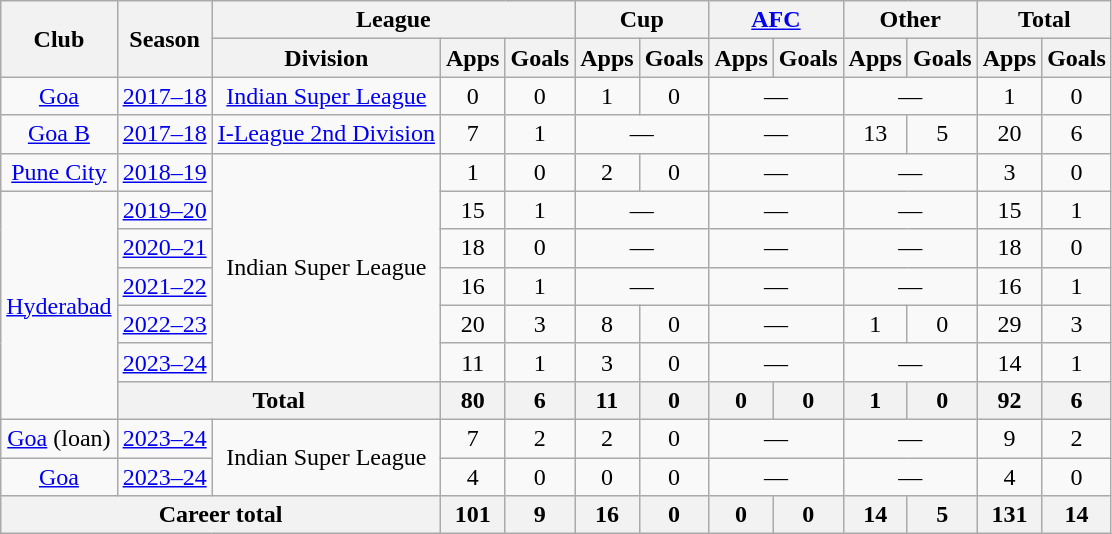<table class="wikitable" style="text-align: center;">
<tr>
<th rowspan="2">Club</th>
<th rowspan="2">Season</th>
<th colspan="3">League</th>
<th colspan="2">Cup</th>
<th colspan="2"><a href='#'>AFC</a></th>
<th colspan="2">Other</th>
<th colspan="2">Total</th>
</tr>
<tr>
<th>Division</th>
<th>Apps</th>
<th>Goals</th>
<th>Apps</th>
<th>Goals</th>
<th>Apps</th>
<th>Goals</th>
<th>Apps</th>
<th>Goals</th>
<th>Apps</th>
<th>Goals</th>
</tr>
<tr>
<td><a href='#'>Goa</a></td>
<td><a href='#'>2017–18</a></td>
<td rowspan="1"><a href='#'>Indian Super League</a></td>
<td>0</td>
<td>0</td>
<td>1</td>
<td>0</td>
<td colspan="2">—</td>
<td colspan="2">—</td>
<td>1</td>
<td>0</td>
</tr>
<tr>
<td><a href='#'>Goa B</a></td>
<td><a href='#'>2017–18</a></td>
<td rowspan="1"><a href='#'>I-League 2nd Division</a></td>
<td>7</td>
<td>1</td>
<td colspan="2">—</td>
<td colspan="2">—</td>
<td>13</td>
<td>5</td>
<td>20</td>
<td>6</td>
</tr>
<tr>
<td><a href='#'>Pune City</a></td>
<td><a href='#'>2018–19</a></td>
<td rowspan="6">Indian Super League</td>
<td>1</td>
<td>0</td>
<td>2</td>
<td>0</td>
<td colspan="2">—</td>
<td colspan="2">—</td>
<td>3</td>
<td>0</td>
</tr>
<tr>
<td rowspan="6"><a href='#'>Hyderabad</a></td>
<td><a href='#'>2019–20</a></td>
<td>15</td>
<td>1</td>
<td colspan="2">—</td>
<td colspan="2">—</td>
<td colspan="2">—</td>
<td>15</td>
<td>1</td>
</tr>
<tr>
<td><a href='#'>2020–21</a></td>
<td>18</td>
<td>0</td>
<td colspan="2">—</td>
<td colspan="2">—</td>
<td colspan="2">—</td>
<td>18</td>
<td>0</td>
</tr>
<tr>
<td><a href='#'>2021–22</a></td>
<td>16</td>
<td>1</td>
<td colspan="2">—</td>
<td colspan="2">—</td>
<td colspan="2">—</td>
<td>16</td>
<td>1</td>
</tr>
<tr>
<td><a href='#'>2022–23</a></td>
<td>20</td>
<td>3</td>
<td>8</td>
<td>0</td>
<td colspan="2">—</td>
<td>1</td>
<td>0</td>
<td>29</td>
<td>3</td>
</tr>
<tr>
<td><a href='#'>2023–24</a></td>
<td>11</td>
<td>1</td>
<td>3</td>
<td>0</td>
<td colspan="2">—</td>
<td colspan="2">—</td>
<td>14</td>
<td>1</td>
</tr>
<tr>
<th colspan="2">Total</th>
<th>80</th>
<th>6</th>
<th>11</th>
<th>0</th>
<th>0</th>
<th>0</th>
<th>1</th>
<th>0</th>
<th>92</th>
<th>6</th>
</tr>
<tr>
<td rowspan="1"><a href='#'>Goa</a> (loan)</td>
<td><a href='#'>2023–24</a></td>
<td rowspan="2">Indian Super League</td>
<td>7</td>
<td>2</td>
<td>2</td>
<td>0</td>
<td colspan="2">—</td>
<td colspan="2">—</td>
<td>9</td>
<td>2</td>
</tr>
<tr>
<td rowspan="1"><a href='#'>Goa</a></td>
<td><a href='#'>2023–24</a></td>
<td>4</td>
<td>0</td>
<td>0</td>
<td>0</td>
<td colspan="2">—</td>
<td colspan="2">—</td>
<td>4</td>
<td>0</td>
</tr>
<tr>
<th colspan="3">Career total</th>
<th>101</th>
<th>9</th>
<th>16</th>
<th>0</th>
<th>0</th>
<th>0</th>
<th>14</th>
<th>5</th>
<th>131</th>
<th>14</th>
</tr>
</table>
